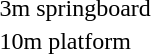<table>
<tr>
<td>3m springboard</td>
<td></td>
<td></td>
<td></td>
</tr>
<tr>
<td>10m platform</td>
<td></td>
<td></td>
<td></td>
</tr>
</table>
